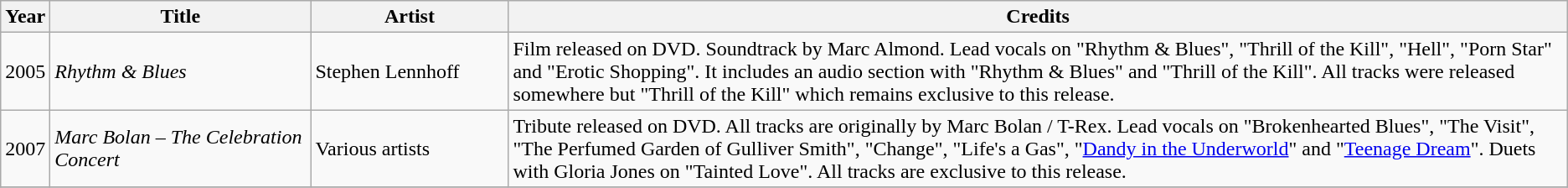<table class="wikitable">
<tr>
<th>Year</th>
<th !rowspan="2" style="width:200px;">Title</th>
<th !rowspan="2" style="width:150px;">Artist</th>
<th>Credits</th>
</tr>
<tr>
<td>2005</td>
<td><em>Rhythm & Blues</em></td>
<td>Stephen Lennhoff</td>
<td>Film released on DVD. Soundtrack by Marc Almond. Lead vocals on "Rhythm & Blues", "Thrill of the Kill", "Hell", "Porn Star" and "Erotic Shopping". It includes an audio section with "Rhythm & Blues" and "Thrill of the Kill". All tracks were released somewhere but "Thrill of the Kill" which remains exclusive to this release.</td>
</tr>
<tr>
<td>2007</td>
<td><em>Marc Bolan – The Celebration Concert</em></td>
<td>Various artists</td>
<td>Tribute released on DVD. All tracks are originally by Marc Bolan / T-Rex. Lead vocals on "Brokenhearted Blues", "The Visit", "The Perfumed Garden of Gulliver Smith", "Change", "Life's a Gas", "<a href='#'>Dandy in the Underworld</a>" and "<a href='#'>Teenage Dream</a>". Duets with Gloria Jones on "Tainted Love". All tracks are exclusive to this release.</td>
</tr>
<tr>
</tr>
</table>
